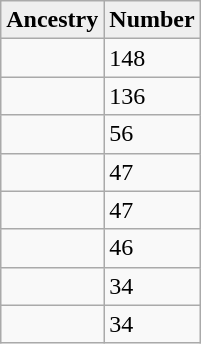<table style="float: center;" class="wikitable">
<tr>
<th style="background:#efefef;">Ancestry</th>
<th style="background:#efefef;">Number</th>
</tr>
<tr>
<td></td>
<td>148</td>
</tr>
<tr>
<td></td>
<td>136</td>
</tr>
<tr>
<td></td>
<td>56</td>
</tr>
<tr>
<td></td>
<td>47</td>
</tr>
<tr>
<td></td>
<td>47</td>
</tr>
<tr>
<td></td>
<td>46</td>
</tr>
<tr>
<td></td>
<td>34</td>
</tr>
<tr>
<td></td>
<td>34</td>
</tr>
</table>
